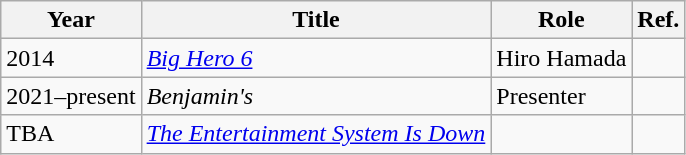<table class="wikitable">
<tr>
<th>Year</th>
<th>Title</th>
<th>Role</th>
<th>Ref.</th>
</tr>
<tr>
<td>2014</td>
<td><em><a href='#'>Big Hero 6</a></em></td>
<td>Hiro Hamada</td>
<td></td>
</tr>
<tr>
<td>2021–present</td>
<td><em>Benjamin's</em></td>
<td>Presenter</td>
<td></td>
</tr>
<tr>
<td>TBA</td>
<td><em><a href='#'>The Entertainment System Is Down</a></em></td>
<td></td>
<td></td>
</tr>
</table>
